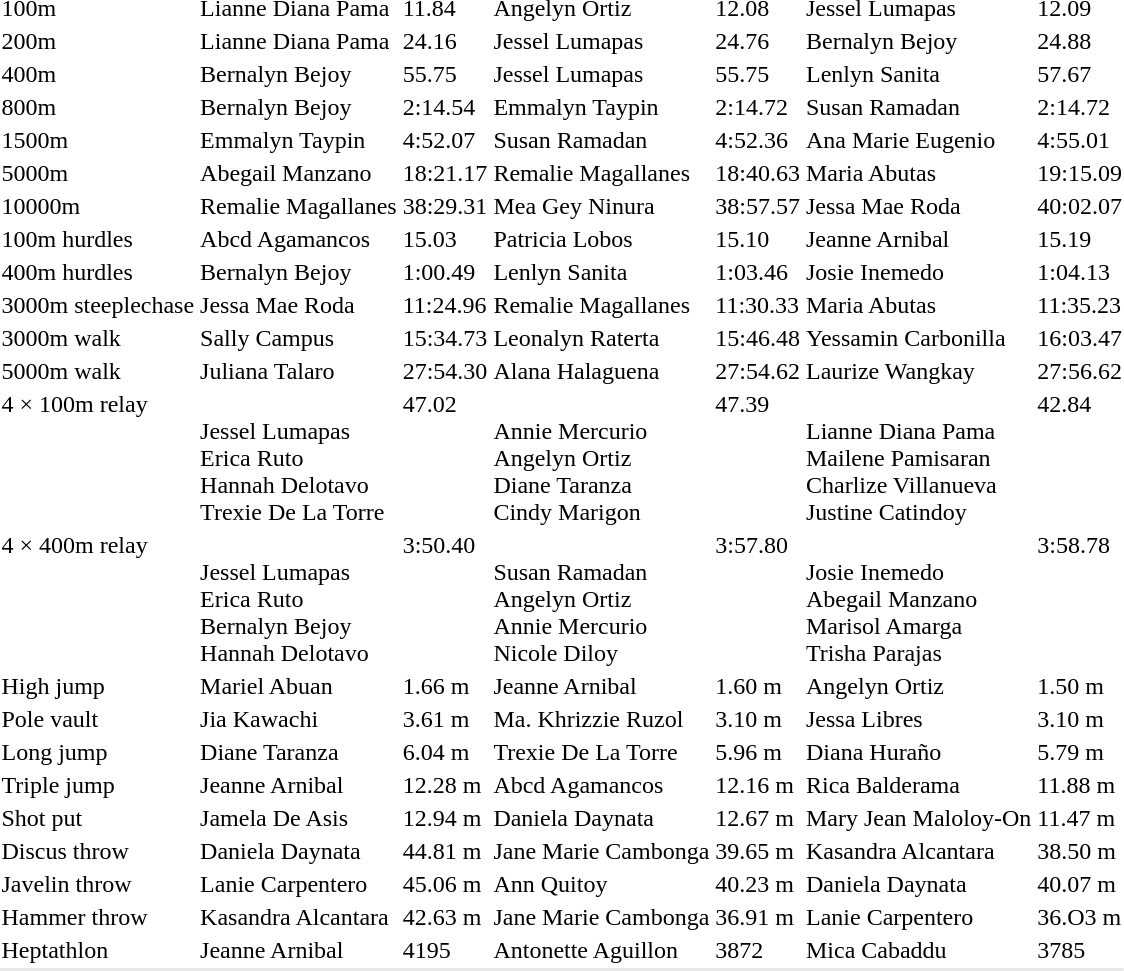<table>
<tr valign="top">
<td>100m</td>
<td>Lianne Diana Pama<br></td>
<td>11.84</td>
<td>Angelyn Ortiz<br></td>
<td>12.08</td>
<td>Jessel Lumapas<br></td>
<td>12.09 </td>
</tr>
<tr valign="top">
<td>200m</td>
<td>Lianne Diana Pama<br></td>
<td>24.16 </td>
<td>Jessel Lumapas<br></td>
<td>24.76</td>
<td>Bernalyn Bejoy<br></td>
<td>24.88</td>
</tr>
<tr valign="top">
<td>400m</td>
<td>Bernalyn Bejoy<br></td>
<td>55.75 </td>
<td>Jessel Lumapas<br></td>
<td>55.75 </td>
<td>Lenlyn Sanita<br></td>
<td>57.67</td>
</tr>
<tr valign="top">
<td>800m</td>
<td>Bernalyn Bejoy<br></td>
<td>2:14.54</td>
<td>Emmalyn Taypin<br></td>
<td>2:14.72 </td>
<td>Susan Ramadan<br></td>
<td>2:14.72</td>
</tr>
<tr valign="top">
<td>1500m</td>
<td>Emmalyn Taypin<br></td>
<td>4:52.07</td>
<td>Susan Ramadan<br></td>
<td>4:52.36</td>
<td>Ana Marie Eugenio<br></td>
<td>4:55.01</td>
</tr>
<tr valign="top">
<td>5000m</td>
<td>Abegail Manzano<br></td>
<td>18:21.17</td>
<td>Remalie Magallanes<br></td>
<td>18:40.63</td>
<td>Maria Abutas<br></td>
<td>19:15.09</td>
</tr>
<tr valign="top">
<td>10000m</td>
<td>Remalie Magallanes<br></td>
<td>38:29.31</td>
<td>Mea Gey Ninura<br></td>
<td>38:57.57</td>
<td>Jessa Mae Roda<br></td>
<td>40:02.07</td>
</tr>
<tr valign="top">
<td>100m hurdles</td>
<td>Abcd Agamancos<br></td>
<td>15.03</td>
<td>Patricia Lobos<br></td>
<td>15.10</td>
<td>Jeanne Arnibal<br></td>
<td>15.19</td>
</tr>
<tr valign="top">
<td>400m hurdles</td>
<td>Bernalyn Bejoy<br></td>
<td>1:00.49 </td>
<td>Lenlyn Sanita<br></td>
<td>1:03.46</td>
<td>Josie Inemedo<br></td>
<td>1:04.13</td>
</tr>
<tr valign="top">
<td>3000m steeplechase</td>
<td>Jessa Mae Roda<br></td>
<td>11:24.96</td>
<td>Remalie Magallanes<br></td>
<td>11:30.33 </td>
<td>Maria Abutas<br></td>
<td>11:35.23</td>
</tr>
<tr valign="top">
<td>3000m walk</td>
<td>Sally Campus<br></td>
<td>15:34.73 </td>
<td>Leonalyn Raterta<br></td>
<td>15:46.48</td>
<td>Yessamin Carbonilla<br></td>
<td>16:03.47</td>
</tr>
<tr valign="top">
<td>5000m walk</td>
<td>Juliana Talaro<br></td>
<td>27:54.30</td>
<td>Alana Halaguena<br></td>
<td>27:54.62</td>
<td>Laurize Wangkay<br></td>
<td>27:56.62</td>
</tr>
<tr valign="top">
<td>4 × 100m relay</td>
<td><br>Jessel Lumapas<br>Erica Ruto<br>Hannah Delotavo<br>Trexie De La Torre</td>
<td>47.02 </td>
<td><br>Annie Mercurio<br>Angelyn Ortiz<br>Diane Taranza<br>Cindy Marigon</td>
<td>47.39</td>
<td><br>Lianne Diana Pama<br>Mailene Pamisaran<br>Charlize Villanueva<br>Justine Catindoy</td>
<td>42.84</td>
</tr>
<tr valign="top">
<td>4 × 400m relay</td>
<td><br>Jessel Lumapas<br>Erica Ruto<br>Bernalyn Bejoy<br>Hannah Delotavo</td>
<td>3:50.40</td>
<td><br>Susan Ramadan<br>Angelyn Ortiz<br>Annie Mercurio<br>Nicole Diloy</td>
<td>3:57.80</td>
<td><br>Josie Inemedo<br>Abegail Manzano<br>Marisol Amarga<br>Trisha Parajas</td>
<td>3:58.78</td>
</tr>
<tr valign="top">
<td>High jump</td>
<td>Mariel Abuan<br></td>
<td>1.66 m</td>
<td>Jeanne Arnibal<br></td>
<td>1.60 m </td>
<td>Angelyn Ortiz<br></td>
<td>1.50 m</td>
</tr>
<tr valign="top">
<td>Pole vault</td>
<td>Jia Kawachi<br></td>
<td>3.61 m </td>
<td>Ma. Khrizzie Ruzol<br></td>
<td>3.10 m</td>
<td>Jessa Libres<br></td>
<td>3.10 m</td>
</tr>
<tr valign="top">
<td>Long jump</td>
<td>Diane Taranza<br></td>
<td>6.04 m </td>
<td>Trexie De La Torre<br></td>
<td>5.96 m </td>
<td>Diana Huraño<br></td>
<td>5.79 m</td>
</tr>
<tr valign="top">
<td>Triple jump</td>
<td>Jeanne Arnibal<br></td>
<td>12.28 m</td>
<td>Abcd Agamancos<br></td>
<td>12.16 m</td>
<td>Rica Balderama<br></td>
<td>11.88 m</td>
</tr>
<tr valign="top">
<td>Shot put</td>
<td>Jamela De Asis<br></td>
<td>12.94 m </td>
<td>Daniela Daynata<br></td>
<td>12.67 m </td>
<td>Mary Jean Maloloy-On<br></td>
<td>11.47 m</td>
</tr>
<tr valign="top">
<td>Discus throw</td>
<td>Daniela Daynata<br></td>
<td>44.81 m </td>
<td>Jane Marie Cambonga<br></td>
<td>39.65 m</td>
<td>Kasandra Alcantara<br></td>
<td>38.50 m</td>
</tr>
<tr valign="top">
<td>Javelin throw</td>
<td>Lanie Carpentero<br></td>
<td>45.06 m </td>
<td>Ann Quitoy<br></td>
<td>40.23 m</td>
<td>Daniela Daynata<br></td>
<td>40.07 m</td>
</tr>
<tr valign="top">
<td>Hammer throw</td>
<td>Kasandra Alcantara<br></td>
<td>42.63 m</td>
<td>Jane Marie Cambonga<br></td>
<td>36.91 m</td>
<td>Lanie Carpentero<br></td>
<td>36.O3 m</td>
</tr>
<tr valign="top">
<td>Heptathlon</td>
<td>Jeanne Arnibal<br></td>
<td>4195</td>
<td>Antonette Aguillon<br></td>
<td>3872</td>
<td>Mica Cabaddu<br></td>
<td>3785</td>
</tr>
<tr style="background:#e8e8e8;">
<td colspan=7></td>
</tr>
</table>
